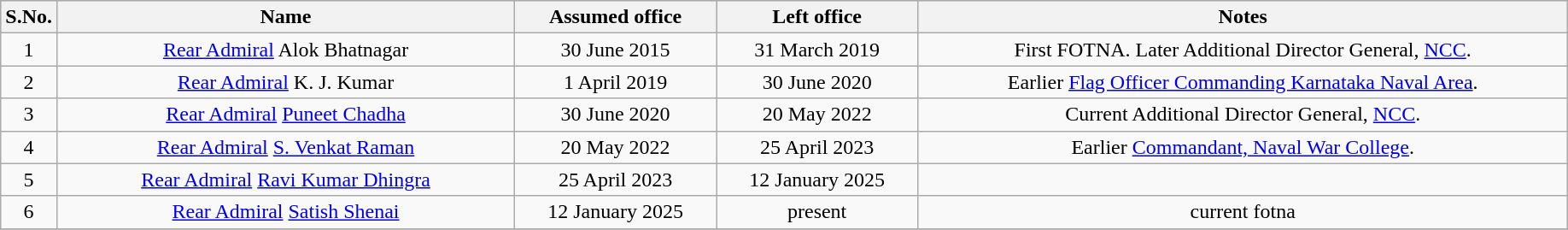<table class="wikitable" style="text-align:center">
<tr style="background:#cccccc">
<th scope="col" style="width: 20px;">S.No.</th>
<th scope="col" style="width: 350px;">Name</th>
<th scope="col" style="width: 150px;">Assumed office</th>
<th scope="col" style="width: 150px;">Left office</th>
<th scope="col" style="width: 500px;">Notes</th>
</tr>
<tr>
<td>1</td>
<td><a href='#'>Rear Admiral</a> Alok Bhatnagar </td>
<td>30 June 2015</td>
<td>31 March 2019</td>
<td>First FOTNA. Later Additional Director General, <a href='#'>NCC</a>.</td>
</tr>
<tr>
<td>2</td>
<td><a href='#'>Rear Admiral</a> K. J. Kumar </td>
<td>1 April 2019</td>
<td>30 June 2020</td>
<td>Earlier <a href='#'>Flag Officer Commanding Karnataka Naval Area</a>.</td>
</tr>
<tr>
<td>3</td>
<td><a href='#'>Rear Admiral</a> <a href='#'>Puneet Chadha</a> </td>
<td>30 June 2020</td>
<td>20 May 2022</td>
<td>Current Additional Director General, <a href='#'>NCC</a>.</td>
</tr>
<tr>
<td>4</td>
<td><a href='#'>Rear Admiral</a> <a href='#'>S. Venkat Raman</a> </td>
<td>20 May 2022</td>
<td>25 April 2023</td>
<td>Earlier <a href='#'>Commandant, Naval War College</a>.</td>
</tr>
<tr>
<td>5</td>
<td><a href='#'>Rear Admiral</a> <a href='#'>Ravi Kumar Dhingra</a> </td>
<td>25 April 2023</td>
<td>12 January 2025</td>
<td></td>
</tr>
<tr>
<td>6</td>
<td><a href='#'>Rear Admiral</a> <a href='#'>Satish Shenai</a></td>
<td>12 January 2025</td>
<td>present</td>
<td>current fotna</td>
</tr>
<tr>
</tr>
</table>
